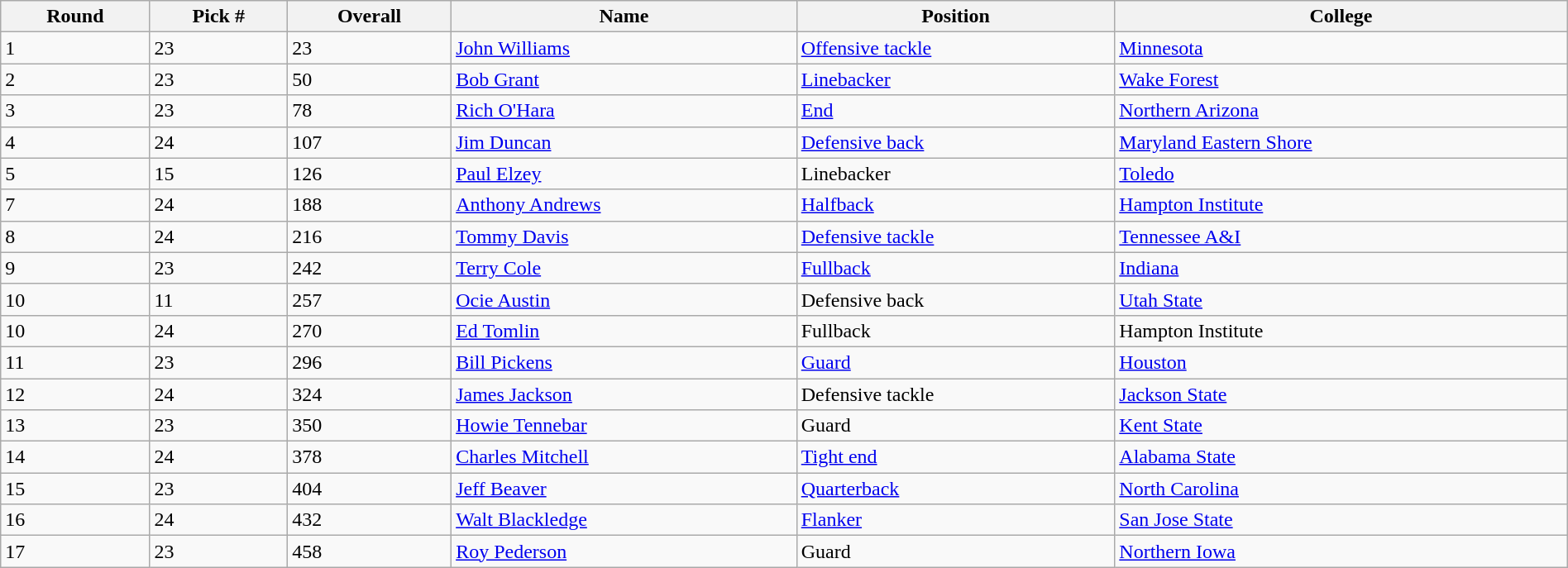<table class="wikitable sortable sortable" style="width: 100%">
<tr>
<th>Round</th>
<th>Pick #</th>
<th>Overall</th>
<th>Name</th>
<th>Position</th>
<th>College</th>
</tr>
<tr>
<td>1</td>
<td>23</td>
<td>23</td>
<td><a href='#'>John Williams</a></td>
<td><a href='#'>Offensive tackle</a></td>
<td><a href='#'>Minnesota</a></td>
</tr>
<tr>
<td>2</td>
<td>23</td>
<td>50</td>
<td><a href='#'>Bob Grant</a></td>
<td><a href='#'>Linebacker</a></td>
<td><a href='#'>Wake Forest</a></td>
</tr>
<tr>
<td>3</td>
<td>23</td>
<td>78</td>
<td><a href='#'>Rich O'Hara</a></td>
<td><a href='#'>End</a></td>
<td><a href='#'>Northern Arizona</a></td>
</tr>
<tr>
<td>4</td>
<td>24</td>
<td>107</td>
<td><a href='#'>Jim Duncan</a></td>
<td><a href='#'>Defensive back</a></td>
<td><a href='#'>Maryland Eastern Shore</a></td>
</tr>
<tr>
<td>5</td>
<td>15</td>
<td>126</td>
<td><a href='#'>Paul Elzey</a></td>
<td>Linebacker</td>
<td><a href='#'>Toledo</a></td>
</tr>
<tr>
<td>7</td>
<td>24</td>
<td>188</td>
<td><a href='#'>Anthony Andrews</a></td>
<td><a href='#'>Halfback</a></td>
<td><a href='#'>Hampton Institute</a></td>
</tr>
<tr>
<td>8</td>
<td>24</td>
<td>216</td>
<td><a href='#'>Tommy Davis</a></td>
<td><a href='#'>Defensive tackle</a></td>
<td><a href='#'>Tennessee A&I</a></td>
</tr>
<tr>
<td>9</td>
<td>23</td>
<td>242</td>
<td><a href='#'>Terry Cole</a></td>
<td><a href='#'>Fullback</a></td>
<td><a href='#'>Indiana</a></td>
</tr>
<tr>
<td>10</td>
<td>11</td>
<td>257</td>
<td><a href='#'>Ocie Austin</a></td>
<td>Defensive back</td>
<td><a href='#'>Utah State</a></td>
</tr>
<tr>
<td>10</td>
<td>24</td>
<td>270</td>
<td><a href='#'>Ed Tomlin</a></td>
<td>Fullback</td>
<td>Hampton Institute</td>
</tr>
<tr>
<td>11</td>
<td>23</td>
<td>296</td>
<td><a href='#'>Bill Pickens</a></td>
<td><a href='#'>Guard</a></td>
<td><a href='#'>Houston</a></td>
</tr>
<tr>
<td>12</td>
<td>24</td>
<td>324</td>
<td><a href='#'>James Jackson</a></td>
<td>Defensive tackle</td>
<td><a href='#'>Jackson State</a></td>
</tr>
<tr>
<td>13</td>
<td>23</td>
<td>350</td>
<td><a href='#'>Howie Tennebar</a></td>
<td>Guard</td>
<td><a href='#'>Kent State</a></td>
</tr>
<tr>
<td>14</td>
<td>24</td>
<td>378</td>
<td><a href='#'>Charles Mitchell</a></td>
<td><a href='#'>Tight end</a></td>
<td><a href='#'>Alabama State</a></td>
</tr>
<tr>
<td>15</td>
<td>23</td>
<td>404</td>
<td><a href='#'>Jeff Beaver</a></td>
<td><a href='#'>Quarterback</a></td>
<td><a href='#'>North Carolina</a></td>
</tr>
<tr>
<td>16</td>
<td>24</td>
<td>432</td>
<td><a href='#'>Walt Blackledge</a></td>
<td><a href='#'>Flanker</a></td>
<td><a href='#'>San Jose State</a></td>
</tr>
<tr>
<td>17</td>
<td>23</td>
<td>458</td>
<td><a href='#'>Roy Pederson</a></td>
<td>Guard</td>
<td><a href='#'>Northern Iowa</a></td>
</tr>
</table>
